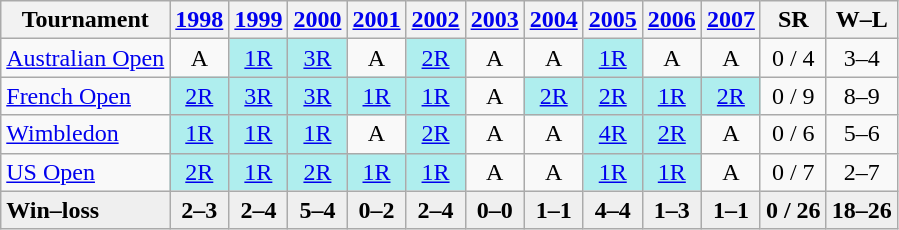<table class=wikitable style="text-align:center">
<tr>
<th>Tournament</th>
<th><a href='#'>1998</a></th>
<th><a href='#'>1999</a></th>
<th><a href='#'>2000</a></th>
<th><a href='#'>2001</a></th>
<th><a href='#'>2002</a></th>
<th><a href='#'>2003</a></th>
<th><a href='#'>2004</a></th>
<th><a href='#'>2005</a></th>
<th><a href='#'>2006</a></th>
<th><a href='#'>2007</a></th>
<th>SR</th>
<th>W–L</th>
</tr>
<tr>
<td align=left><a href='#'>Australian Open</a></td>
<td>A</td>
<td bgcolor=afeeee><a href='#'>1R</a></td>
<td bgcolor=afeeee><a href='#'>3R</a></td>
<td>A</td>
<td bgcolor=afeeee><a href='#'>2R</a></td>
<td>A</td>
<td>A</td>
<td bgcolor=afeeee><a href='#'>1R</a></td>
<td>A</td>
<td>A</td>
<td>0 / 4</td>
<td>3–4</td>
</tr>
<tr>
<td align=left><a href='#'>French Open</a></td>
<td bgcolor=afeeee><a href='#'>2R</a></td>
<td bgcolor=afeeee><a href='#'>3R</a></td>
<td bgcolor=afeeee><a href='#'>3R</a></td>
<td bgcolor=afeeee><a href='#'>1R</a></td>
<td bgcolor=afeeee><a href='#'>1R</a></td>
<td>A</td>
<td bgcolor=afeeee><a href='#'>2R</a></td>
<td bgcolor=afeeee><a href='#'>2R</a></td>
<td bgcolor=afeeee><a href='#'>1R</a></td>
<td bgcolor=afeeee><a href='#'>2R</a></td>
<td>0 / 9</td>
<td>8–9</td>
</tr>
<tr>
<td align=left><a href='#'>Wimbledon</a></td>
<td bgcolor=afeeee><a href='#'>1R</a></td>
<td bgcolor=afeeee><a href='#'>1R</a></td>
<td bgcolor=afeeee><a href='#'>1R</a></td>
<td>A</td>
<td bgcolor=afeeee><a href='#'>2R</a></td>
<td>A</td>
<td>A</td>
<td bgcolor=afeeee><a href='#'>4R</a></td>
<td bgcolor=afeeee><a href='#'>2R</a></td>
<td>A</td>
<td>0 / 6</td>
<td>5–6</td>
</tr>
<tr>
<td align=left><a href='#'>US Open</a></td>
<td bgcolor=afeeee><a href='#'>2R</a></td>
<td bgcolor=afeeee><a href='#'>1R</a></td>
<td bgcolor=afeeee><a href='#'>2R</a></td>
<td bgcolor=afeeee><a href='#'>1R</a></td>
<td bgcolor=afeeee><a href='#'>1R</a></td>
<td>A</td>
<td>A</td>
<td bgcolor=afeeee><a href='#'>1R</a></td>
<td bgcolor=afeeee><a href='#'>1R</a></td>
<td>A</td>
<td>0 / 7</td>
<td>2–7</td>
</tr>
<tr style="background:#efefef; font-weight:bold;">
<td style="text-align:left">Win–loss</td>
<td>2–3</td>
<td>2–4</td>
<td>5–4</td>
<td>0–2</td>
<td>2–4</td>
<td>0–0</td>
<td>1–1</td>
<td>4–4</td>
<td>1–3</td>
<td>1–1</td>
<td>0 / 26</td>
<td>18–26</td>
</tr>
</table>
